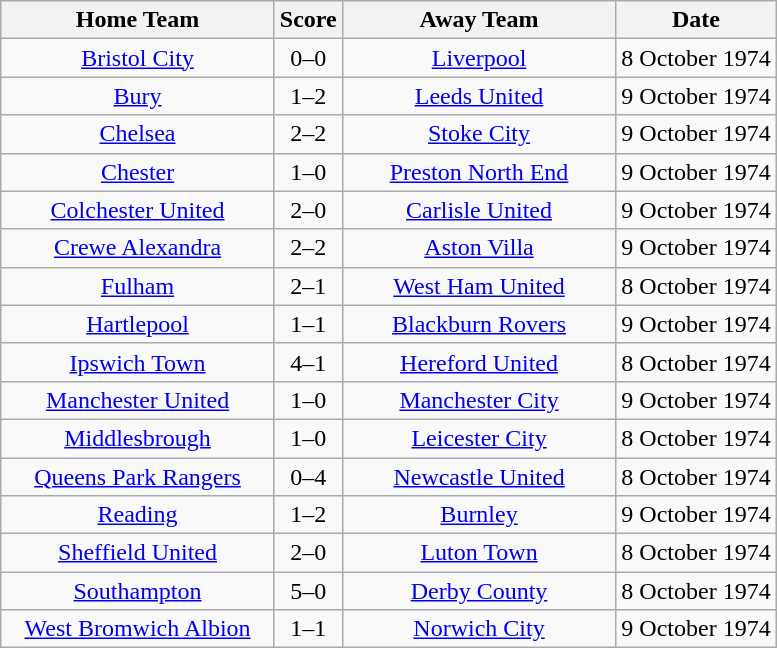<table class="wikitable" style="text-align:center;">
<tr>
<th width=175>Home Team</th>
<th width=20>Score</th>
<th width=175>Away Team</th>
<th !width=125>Date</th>
</tr>
<tr>
<td><a href='#'>Bristol City</a></td>
<td>0–0</td>
<td><a href='#'>Liverpool</a></td>
<td>8 October 1974</td>
</tr>
<tr>
<td><a href='#'>Bury</a></td>
<td>1–2</td>
<td><a href='#'>Leeds United</a></td>
<td>9 October 1974</td>
</tr>
<tr>
<td><a href='#'>Chelsea</a></td>
<td>2–2</td>
<td><a href='#'>Stoke City</a></td>
<td>9 October 1974</td>
</tr>
<tr>
<td><a href='#'>Chester</a></td>
<td>1–0</td>
<td><a href='#'>Preston North End</a></td>
<td>9 October 1974</td>
</tr>
<tr>
<td><a href='#'>Colchester United</a></td>
<td>2–0</td>
<td><a href='#'>Carlisle United</a></td>
<td>9 October 1974</td>
</tr>
<tr>
<td><a href='#'>Crewe Alexandra</a></td>
<td>2–2</td>
<td><a href='#'>Aston Villa</a></td>
<td>9 October 1974</td>
</tr>
<tr>
<td><a href='#'>Fulham</a></td>
<td>2–1</td>
<td><a href='#'>West Ham United</a></td>
<td>8 October 1974</td>
</tr>
<tr>
<td><a href='#'>Hartlepool</a></td>
<td>1–1</td>
<td><a href='#'>Blackburn Rovers</a></td>
<td>9 October 1974</td>
</tr>
<tr>
<td><a href='#'>Ipswich Town</a></td>
<td>4–1</td>
<td><a href='#'>Hereford United</a></td>
<td>8 October 1974</td>
</tr>
<tr>
<td><a href='#'>Manchester United</a></td>
<td>1–0</td>
<td><a href='#'>Manchester City</a></td>
<td>9 October 1974</td>
</tr>
<tr>
<td><a href='#'>Middlesbrough</a></td>
<td>1–0</td>
<td><a href='#'>Leicester City</a></td>
<td>8 October 1974</td>
</tr>
<tr>
<td><a href='#'>Queens Park Rangers</a></td>
<td>0–4</td>
<td><a href='#'>Newcastle United</a></td>
<td>8 October 1974</td>
</tr>
<tr>
<td><a href='#'>Reading</a></td>
<td>1–2</td>
<td><a href='#'>Burnley</a></td>
<td>9 October 1974</td>
</tr>
<tr>
<td><a href='#'>Sheffield United</a></td>
<td>2–0</td>
<td><a href='#'>Luton Town</a></td>
<td>8 October 1974</td>
</tr>
<tr>
<td><a href='#'>Southampton</a></td>
<td>5–0</td>
<td><a href='#'>Derby County</a></td>
<td>8 October 1974</td>
</tr>
<tr>
<td><a href='#'>West Bromwich Albion</a></td>
<td>1–1</td>
<td><a href='#'>Norwich City</a></td>
<td>9 October 1974</td>
</tr>
</table>
